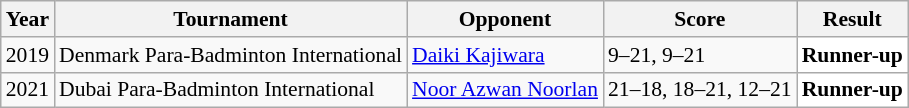<table class="sortable wikitable" style="font-size: 90%;">
<tr>
<th>Year</th>
<th>Tournament</th>
<th>Opponent</th>
<th>Score</th>
<th>Result</th>
</tr>
<tr>
<td align="center">2019</td>
<td align="left">Denmark Para-Badminton International</td>
<td align="left"> <a href='#'>Daiki Kajiwara</a></td>
<td align="left">9–21, 9–21</td>
<td style="text-align:left; background:white"> <strong>Runner-up</strong></td>
</tr>
<tr>
<td align="center">2021</td>
<td align="left">Dubai Para-Badminton International</td>
<td align="left"> <a href='#'>Noor Azwan Noorlan</a></td>
<td align="left">21–18, 18–21, 12–21</td>
<td style="text-align:left; background:white"> <strong>Runner-up</strong></td>
</tr>
</table>
